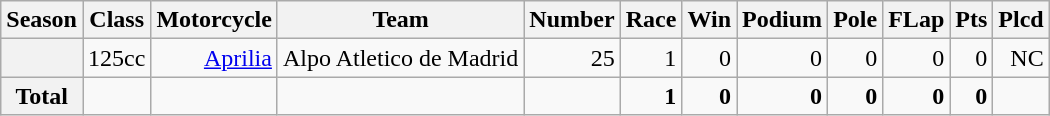<table class="wikitable">
<tr>
<th>Season</th>
<th>Class</th>
<th>Motorcycle</th>
<th>Team</th>
<th>Number</th>
<th>Race</th>
<th>Win</th>
<th>Podium</th>
<th>Pole</th>
<th>FLap</th>
<th>Pts</th>
<th>Plcd</th>
</tr>
<tr align="right">
<th></th>
<td>125cc</td>
<td><a href='#'>Aprilia</a></td>
<td>Alpo Atletico de Madrid</td>
<td>25</td>
<td>1</td>
<td>0</td>
<td>0</td>
<td>0</td>
<td>0</td>
<td>0</td>
<td>NC</td>
</tr>
<tr align="right">
<th>Total</th>
<td></td>
<td></td>
<td></td>
<td></td>
<td><strong>1</strong></td>
<td><strong>0</strong></td>
<td><strong>0</strong></td>
<td><strong>0</strong></td>
<td><strong>0</strong></td>
<td><strong>0</strong></td>
<td></td>
</tr>
</table>
